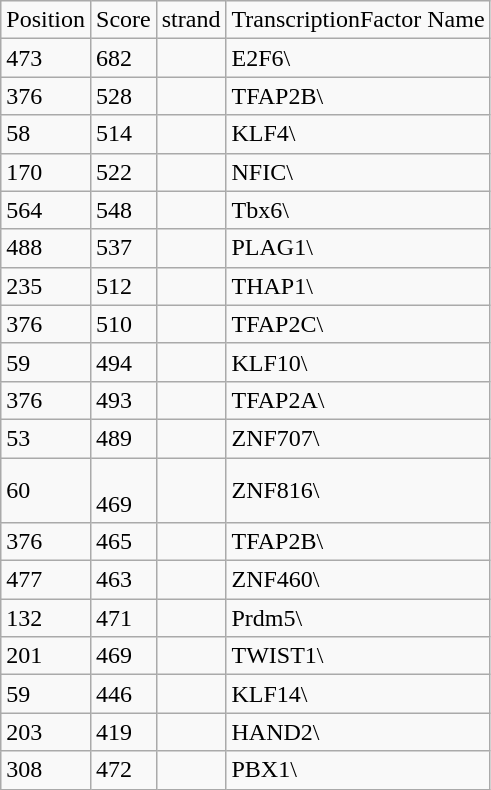<table class="wikitable">
<tr>
<td>Position</td>
<td>Score</td>
<td>strand</td>
<td>TranscriptionFactor Name</td>
</tr>
<tr>
<td>473</td>
<td>682</td>
<td></td>
<td>E2F6\</td>
</tr>
<tr>
<td>376</td>
<td>528</td>
<td></td>
<td>TFAP2B\</td>
</tr>
<tr>
<td>58</td>
<td>514</td>
<td></td>
<td>KLF4\</td>
</tr>
<tr>
<td>170</td>
<td>522</td>
<td></td>
<td>NFIC\</td>
</tr>
<tr>
<td>564</td>
<td>548</td>
<td></td>
<td>Tbx6\</td>
</tr>
<tr>
<td>488</td>
<td>537</td>
<td></td>
<td>PLAG1\</td>
</tr>
<tr>
<td>235</td>
<td>512</td>
<td></td>
<td>THAP1\</td>
</tr>
<tr>
<td>376</td>
<td>510</td>
<td></td>
<td>TFAP2C\</td>
</tr>
<tr>
<td>59</td>
<td>494</td>
<td></td>
<td>KLF10\</td>
</tr>
<tr>
<td>376</td>
<td>493</td>
<td></td>
<td>TFAP2A\</td>
</tr>
<tr>
<td>53</td>
<td>489</td>
<td></td>
<td>ZNF707\</td>
</tr>
<tr>
<td>60</td>
<td><br>469</td>
<td></td>
<td>ZNF816\</td>
</tr>
<tr>
<td>376</td>
<td>465</td>
<td></td>
<td>TFAP2B\</td>
</tr>
<tr>
<td>477</td>
<td>463</td>
<td></td>
<td>ZNF460\</td>
</tr>
<tr>
<td>132</td>
<td>471</td>
<td></td>
<td>Prdm5\</td>
</tr>
<tr>
<td>201</td>
<td>469</td>
<td></td>
<td>TWIST1\</td>
</tr>
<tr>
<td>59</td>
<td>446</td>
<td></td>
<td>KLF14\</td>
</tr>
<tr>
<td>203</td>
<td>419</td>
<td></td>
<td>HAND2\</td>
</tr>
<tr>
<td>308</td>
<td>472</td>
<td></td>
<td>PBX1\</td>
</tr>
</table>
